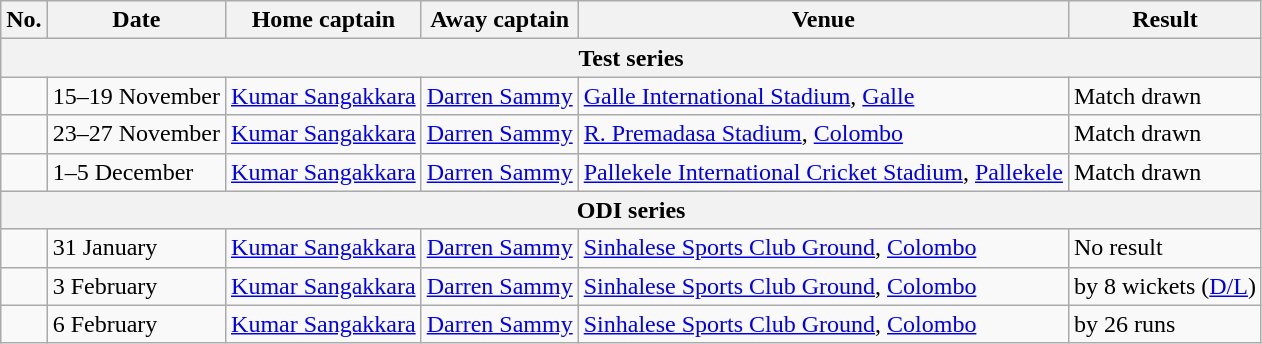<table class="wikitable">
<tr>
<th>No.</th>
<th>Date</th>
<th>Home captain</th>
<th>Away captain</th>
<th>Venue</th>
<th>Result</th>
</tr>
<tr>
<th colspan="6">Test series</th>
</tr>
<tr>
<td></td>
<td>15–19 November</td>
<td><a href='#'>Kumar Sangakkara</a></td>
<td><a href='#'>Darren Sammy</a></td>
<td><a href='#'>Galle International Stadium</a>, <a href='#'>Galle</a></td>
<td>Match drawn</td>
</tr>
<tr>
<td></td>
<td>23–27 November</td>
<td><a href='#'>Kumar Sangakkara</a></td>
<td><a href='#'>Darren Sammy</a></td>
<td><a href='#'>R. Premadasa Stadium</a>, <a href='#'>Colombo</a></td>
<td>Match drawn</td>
</tr>
<tr>
<td></td>
<td>1–5 December</td>
<td><a href='#'>Kumar Sangakkara</a></td>
<td><a href='#'>Darren Sammy</a></td>
<td><a href='#'>Pallekele International Cricket Stadium</a>, <a href='#'>Pallekele</a></td>
<td>Match drawn</td>
</tr>
<tr>
<th colspan="6">ODI series</th>
</tr>
<tr>
<td></td>
<td>31 January</td>
<td><a href='#'>Kumar Sangakkara</a></td>
<td><a href='#'>Darren Sammy</a></td>
<td><a href='#'>Sinhalese Sports Club Ground</a>, <a href='#'>Colombo</a></td>
<td>No result</td>
</tr>
<tr>
<td></td>
<td>3 February</td>
<td><a href='#'>Kumar Sangakkara</a></td>
<td><a href='#'>Darren Sammy</a></td>
<td><a href='#'>Sinhalese Sports Club Ground</a>, <a href='#'>Colombo</a></td>
<td> by 8 wickets (<a href='#'>D/L</a>)</td>
</tr>
<tr>
<td></td>
<td>6 February</td>
<td><a href='#'>Kumar Sangakkara</a></td>
<td><a href='#'>Darren Sammy</a></td>
<td><a href='#'>Sinhalese Sports Club Ground</a>, <a href='#'>Colombo</a></td>
<td> by 26 runs</td>
</tr>
</table>
